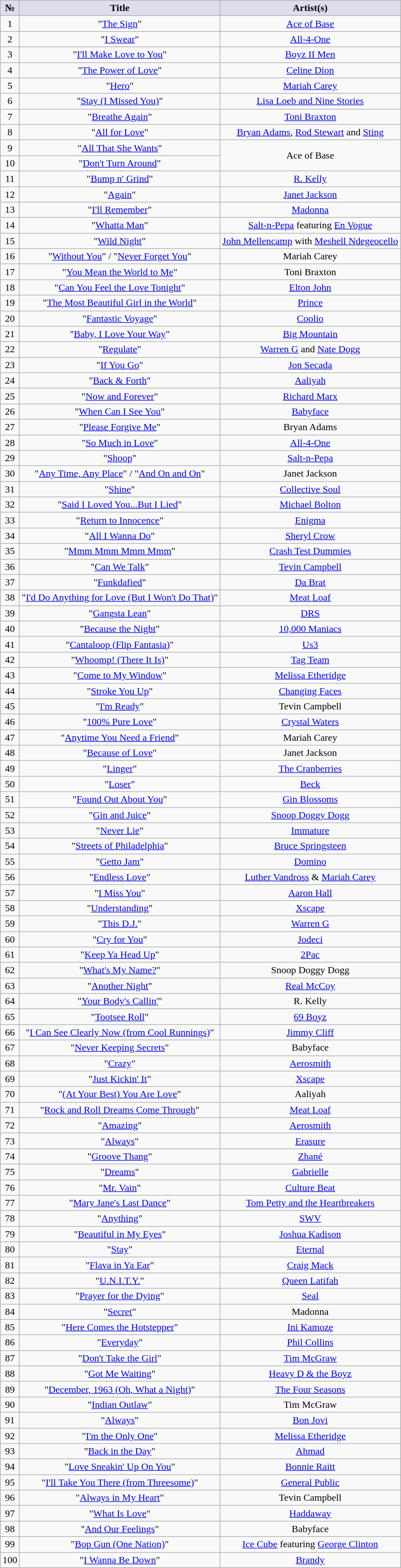<table class="wikitable sortable" style="text-align: center">
<tr>
<th scope="col" style="background:#dde;">№</th>
<th scope="col" style="background:#dde;">Title</th>
<th scope="col" style="background:#dde;">Artist(s)</th>
</tr>
<tr>
<td>1</td>
<td>"<a href='#'>The Sign</a>"</td>
<td><a href='#'>Ace of Base</a></td>
</tr>
<tr>
<td>2</td>
<td>"<a href='#'>I Swear</a>"</td>
<td><a href='#'>All-4-One</a></td>
</tr>
<tr>
<td>3</td>
<td>"<a href='#'>I'll Make Love to You</a>"</td>
<td><a href='#'>Boyz II Men</a></td>
</tr>
<tr>
<td>4</td>
<td>"<a href='#'>The Power of Love</a>"</td>
<td><a href='#'>Celine Dion</a></td>
</tr>
<tr>
<td>5</td>
<td>"<a href='#'>Hero</a>"</td>
<td><a href='#'>Mariah Carey</a></td>
</tr>
<tr>
<td>6</td>
<td>"<a href='#'>Stay (I Missed You)</a>"</td>
<td><a href='#'>Lisa Loeb and Nine Stories</a></td>
</tr>
<tr>
<td>7</td>
<td>"<a href='#'>Breathe Again</a>"</td>
<td><a href='#'>Toni Braxton</a></td>
</tr>
<tr>
<td>8</td>
<td>"<a href='#'>All for Love</a>"</td>
<td><a href='#'>Bryan Adams</a>, <a href='#'>Rod Stewart</a> and <a href='#'>Sting</a></td>
</tr>
<tr>
<td>9</td>
<td>"<a href='#'>All That She Wants</a>"</td>
<td rowspan="2">Ace of Base</td>
</tr>
<tr>
<td>10</td>
<td>"<a href='#'>Don't Turn Around</a>"</td>
</tr>
<tr>
<td>11</td>
<td>"<a href='#'>Bump n' Grind</a>"</td>
<td><a href='#'>R. Kelly</a></td>
</tr>
<tr>
<td>12</td>
<td>"<a href='#'>Again</a>"</td>
<td><a href='#'>Janet Jackson</a></td>
</tr>
<tr>
<td>13</td>
<td>"<a href='#'>I'll Remember</a>"</td>
<td><a href='#'>Madonna</a></td>
</tr>
<tr>
<td>14</td>
<td>"<a href='#'>Whatta Man</a>"</td>
<td><a href='#'>Salt-n-Pepa</a> featuring <a href='#'>En Vogue</a></td>
</tr>
<tr>
<td>15</td>
<td>"<a href='#'>Wild Night</a>"</td>
<td><a href='#'>John Mellencamp</a> with <a href='#'>Meshell Ndegeocello</a></td>
</tr>
<tr>
<td>16</td>
<td>"<a href='#'>Without You</a>" / "<a href='#'>Never Forget You</a>"</td>
<td>Mariah Carey</td>
</tr>
<tr>
<td>17</td>
<td>"<a href='#'>You Mean the World to Me</a>"</td>
<td>Toni Braxton</td>
</tr>
<tr>
<td>18</td>
<td>"<a href='#'>Can You Feel the Love Tonight</a>"</td>
<td><a href='#'>Elton John</a></td>
</tr>
<tr>
<td>19</td>
<td>"<a href='#'>The Most Beautiful Girl in the World</a>"</td>
<td><a href='#'>Prince</a></td>
</tr>
<tr>
<td>20</td>
<td>"<a href='#'>Fantastic Voyage</a>"</td>
<td><a href='#'>Coolio</a></td>
</tr>
<tr>
<td>21</td>
<td>"<a href='#'>Baby, I Love Your Way</a>"</td>
<td><a href='#'>Big Mountain</a></td>
</tr>
<tr>
<td>22</td>
<td>"<a href='#'>Regulate</a>"</td>
<td><a href='#'>Warren G</a> and <a href='#'>Nate Dogg</a></td>
</tr>
<tr>
<td>23</td>
<td>"<a href='#'>If You Go</a>"</td>
<td><a href='#'>Jon Secada</a></td>
</tr>
<tr>
<td>24</td>
<td>"<a href='#'>Back & Forth</a>"</td>
<td><a href='#'>Aaliyah</a></td>
</tr>
<tr>
<td>25</td>
<td>"<a href='#'>Now and Forever</a>"</td>
<td><a href='#'>Richard Marx</a></td>
</tr>
<tr>
<td>26</td>
<td>"<a href='#'>When Can I See You</a>"</td>
<td><a href='#'>Babyface</a></td>
</tr>
<tr>
<td>27</td>
<td>"<a href='#'>Please Forgive Me</a>"</td>
<td>Bryan Adams</td>
</tr>
<tr>
<td>28</td>
<td>"<a href='#'>So Much in Love</a>"</td>
<td><a href='#'>All-4-One</a></td>
</tr>
<tr>
<td>29</td>
<td>"<a href='#'>Shoop</a>"</td>
<td><a href='#'>Salt-n-Pepa</a></td>
</tr>
<tr>
<td>30</td>
<td>"<a href='#'>Any Time, Any Place</a>" / "<a href='#'>And On and On</a>"</td>
<td>Janet Jackson</td>
</tr>
<tr>
<td>31</td>
<td>"<a href='#'>Shine</a>"</td>
<td><a href='#'>Collective Soul</a></td>
</tr>
<tr>
<td>32</td>
<td>"<a href='#'>Said I Loved You...But I Lied</a>"</td>
<td><a href='#'>Michael Bolton</a></td>
</tr>
<tr>
<td>33</td>
<td>"<a href='#'>Return to Innocence</a>"</td>
<td><a href='#'>Enigma</a></td>
</tr>
<tr>
<td>34</td>
<td>"<a href='#'>All I Wanna Do</a>"</td>
<td><a href='#'>Sheryl Crow</a></td>
</tr>
<tr>
<td>35</td>
<td>"<a href='#'>Mmm Mmm Mmm Mmm</a>"</td>
<td><a href='#'>Crash Test Dummies</a></td>
</tr>
<tr>
<td>36</td>
<td>"<a href='#'>Can We Talk</a>"</td>
<td><a href='#'>Tevin Campbell</a></td>
</tr>
<tr>
<td>37</td>
<td>"<a href='#'>Funkdafied</a>"</td>
<td><a href='#'>Da Brat</a></td>
</tr>
<tr>
<td>38</td>
<td>"<a href='#'>I'd Do Anything for Love (But I Won't Do That)</a>"</td>
<td><a href='#'>Meat Loaf</a></td>
</tr>
<tr>
<td>39</td>
<td>"<a href='#'>Gangsta Lean</a>"</td>
<td><a href='#'>DRS</a></td>
</tr>
<tr>
<td>40</td>
<td>"<a href='#'>Because the Night</a>"</td>
<td><a href='#'>10,000 Maniacs</a></td>
</tr>
<tr>
<td>41</td>
<td>"<a href='#'>Cantaloop (Flip Fantasia)</a>"</td>
<td><a href='#'>Us3</a></td>
</tr>
<tr>
<td>42</td>
<td>"<a href='#'>Whoomp! (There It Is)</a>"</td>
<td><a href='#'>Tag Team</a></td>
</tr>
<tr>
<td>43</td>
<td>"<a href='#'>Come to My Window</a>"</td>
<td><a href='#'>Melissa Etheridge</a></td>
</tr>
<tr>
<td>44</td>
<td>"<a href='#'>Stroke You Up</a>"</td>
<td><a href='#'>Changing Faces</a></td>
</tr>
<tr>
<td>45</td>
<td>"<a href='#'>I'm Ready</a>"</td>
<td>Tevin Campbell</td>
</tr>
<tr>
<td>46</td>
<td>"<a href='#'>100% Pure Love</a>"</td>
<td><a href='#'>Crystal Waters</a></td>
</tr>
<tr>
<td>47</td>
<td>"<a href='#'>Anytime You Need a Friend</a>"</td>
<td>Mariah Carey</td>
</tr>
<tr>
<td>48</td>
<td>"<a href='#'>Because of Love</a>"</td>
<td>Janet Jackson</td>
</tr>
<tr>
<td>49</td>
<td>"<a href='#'>Linger</a>"</td>
<td><a href='#'>The Cranberries</a></td>
</tr>
<tr>
<td>50</td>
<td>"<a href='#'>Loser</a>"</td>
<td><a href='#'>Beck</a></td>
</tr>
<tr>
<td>51</td>
<td>"<a href='#'>Found Out About You</a>"</td>
<td><a href='#'>Gin Blossoms</a></td>
</tr>
<tr>
<td>52</td>
<td>"<a href='#'>Gin and Juice</a>"</td>
<td><a href='#'>Snoop Doggy Dogg</a></td>
</tr>
<tr>
<td>53</td>
<td>"<a href='#'>Never Lie</a>"</td>
<td><a href='#'>Immature</a></td>
</tr>
<tr>
<td>54</td>
<td>"<a href='#'>Streets of Philadelphia</a>"</td>
<td><a href='#'>Bruce Springsteen</a></td>
</tr>
<tr>
<td>55</td>
<td>"<a href='#'>Getto Jam</a>"</td>
<td><a href='#'>Domino</a></td>
</tr>
<tr>
<td>56</td>
<td>"<a href='#'>Endless Love</a>"</td>
<td><a href='#'>Luther Vandross</a> & <a href='#'>Mariah Carey</a></td>
</tr>
<tr>
<td>57</td>
<td>"<a href='#'>I Miss You</a>"</td>
<td><a href='#'>Aaron Hall</a></td>
</tr>
<tr>
<td>58</td>
<td>"<a href='#'>Understanding</a>"</td>
<td><a href='#'>Xscape</a></td>
</tr>
<tr>
<td>59</td>
<td>"<a href='#'>This D.J.</a>"</td>
<td><a href='#'>Warren G</a></td>
</tr>
<tr>
<td>60</td>
<td>"<a href='#'>Cry for You</a>"</td>
<td><a href='#'>Jodeci</a></td>
</tr>
<tr>
<td>61</td>
<td>"<a href='#'>Keep Ya Head Up</a>"</td>
<td><a href='#'>2Pac</a></td>
</tr>
<tr>
<td>62</td>
<td>"<a href='#'>What's My Name?</a>"</td>
<td>Snoop Doggy Dogg</td>
</tr>
<tr>
<td>63</td>
<td>"<a href='#'>Another Night</a>"</td>
<td><a href='#'>Real McCoy</a></td>
</tr>
<tr>
<td>64</td>
<td>"<a href='#'>Your Body's Callin'</a>"</td>
<td>R. Kelly</td>
</tr>
<tr>
<td>65</td>
<td>"<a href='#'>Tootsee Roll</a>"</td>
<td><a href='#'>69 Boyz</a></td>
</tr>
<tr>
<td>66</td>
<td>"<a href='#'>I Can See Clearly Now (from Cool Runnings)</a>"</td>
<td><a href='#'>Jimmy Cliff</a></td>
</tr>
<tr>
<td>67</td>
<td>"<a href='#'>Never Keeping Secrets</a>"</td>
<td>Babyface</td>
</tr>
<tr>
<td>68</td>
<td>"<a href='#'>Crazy</a>"</td>
<td><a href='#'>Aerosmith</a></td>
</tr>
<tr>
<td>69</td>
<td>"<a href='#'>Just Kickin' It</a>"</td>
<td><a href='#'>Xscape</a></td>
</tr>
<tr>
<td>70</td>
<td>"<a href='#'>(At Your Best) You Are Love</a>"</td>
<td>Aaliyah</td>
</tr>
<tr>
<td>71</td>
<td>"<a href='#'>Rock and Roll Dreams Come Through</a>"</td>
<td><a href='#'>Meat Loaf</a></td>
</tr>
<tr>
<td>72</td>
<td>"<a href='#'>Amazing</a>"</td>
<td><a href='#'>Aerosmith</a></td>
</tr>
<tr>
<td>73</td>
<td>"<a href='#'>Always</a>"</td>
<td><a href='#'>Erasure</a></td>
</tr>
<tr>
<td>74</td>
<td>"<a href='#'>Groove Thang</a>"</td>
<td><a href='#'>Zhané</a></td>
</tr>
<tr>
<td>75</td>
<td>"<a href='#'>Dreams</a>"</td>
<td><a href='#'>Gabrielle</a></td>
</tr>
<tr>
<td>76</td>
<td>"<a href='#'>Mr. Vain</a>"</td>
<td><a href='#'>Culture Beat</a></td>
</tr>
<tr>
<td>77</td>
<td>"<a href='#'>Mary Jane's Last Dance</a>"</td>
<td><a href='#'>Tom Petty and the Heartbreakers</a></td>
</tr>
<tr>
<td>78</td>
<td>"<a href='#'>Anything</a>"</td>
<td><a href='#'>SWV</a></td>
</tr>
<tr>
<td>79</td>
<td>"<a href='#'>Beautiful in My Eyes</a>"</td>
<td><a href='#'>Joshua Kadison</a></td>
</tr>
<tr>
<td>80</td>
<td>"<a href='#'>Stay</a>"</td>
<td><a href='#'>Eternal</a></td>
</tr>
<tr>
<td>81</td>
<td>"<a href='#'>Flava in Ya Ear</a>"</td>
<td><a href='#'>Craig Mack</a></td>
</tr>
<tr>
<td>82</td>
<td>"<a href='#'>U.N.I.T.Y.</a>"</td>
<td><a href='#'>Queen Latifah</a></td>
</tr>
<tr>
<td>83</td>
<td>"<a href='#'>Prayer for the Dying</a>"</td>
<td><a href='#'>Seal</a></td>
</tr>
<tr>
<td>84</td>
<td>"<a href='#'>Secret</a>"</td>
<td>Madonna</td>
</tr>
<tr>
<td>85</td>
<td>"<a href='#'>Here Comes the Hotstepper</a>"</td>
<td><a href='#'>Ini Kamoze</a></td>
</tr>
<tr>
<td>86</td>
<td>"<a href='#'>Everyday</a>"</td>
<td><a href='#'>Phil Collins</a></td>
</tr>
<tr>
<td>87</td>
<td>"<a href='#'>Don't Take the Girl</a>"</td>
<td><a href='#'>Tim McGraw</a></td>
</tr>
<tr>
<td>88</td>
<td>"<a href='#'>Got Me Waiting</a>"</td>
<td><a href='#'>Heavy D & the Boyz</a></td>
</tr>
<tr>
<td>89</td>
<td>"<a href='#'>December, 1963 (Oh, What a Night)</a>"</td>
<td><a href='#'>The Four Seasons</a></td>
</tr>
<tr>
<td>90</td>
<td>"<a href='#'>Indian Outlaw</a>"</td>
<td>Tim McGraw</td>
</tr>
<tr>
<td>91</td>
<td>"<a href='#'>Always</a>"</td>
<td><a href='#'>Bon Jovi</a></td>
</tr>
<tr>
<td>92</td>
<td>"<a href='#'>I'm the Only One</a>"</td>
<td><a href='#'>Melissa Etheridge</a></td>
</tr>
<tr>
<td>93</td>
<td>"<a href='#'>Back in the Day</a>"</td>
<td><a href='#'>Ahmad</a></td>
</tr>
<tr>
<td>94</td>
<td>"<a href='#'>Love Sneakin' Up On You</a>"</td>
<td><a href='#'>Bonnie Raitt</a></td>
</tr>
<tr>
<td>95</td>
<td>"<a href='#'>I'll Take You There (from Threesome)</a>"</td>
<td><a href='#'>General Public</a></td>
</tr>
<tr>
<td>96</td>
<td>"<a href='#'>Always in My Heart</a>"</td>
<td>Tevin Campbell</td>
</tr>
<tr>
<td>97</td>
<td>"<a href='#'>What Is Love</a>"</td>
<td><a href='#'>Haddaway</a></td>
</tr>
<tr>
<td>98</td>
<td>"<a href='#'>And Our Feelings</a>"</td>
<td>Babyface</td>
</tr>
<tr>
<td>99</td>
<td>"<a href='#'>Bop Gun (One Nation)</a>"</td>
<td><a href='#'>Ice Cube</a> featuring <a href='#'>George Clinton</a></td>
</tr>
<tr>
<td>100</td>
<td>"<a href='#'>I Wanna Be Down</a>"</td>
<td><a href='#'>Brandy</a></td>
</tr>
</table>
